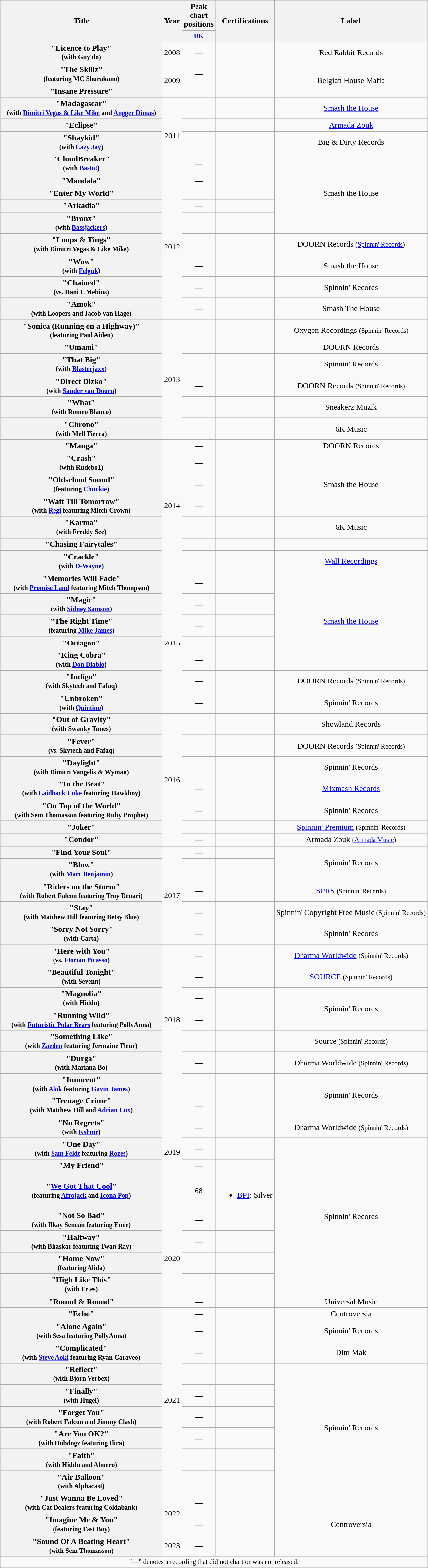<table class="wikitable plainrowheaders" style="text-align:center;">
<tr>
<th scope="col" rowspan="2" style="width:20em;">Title</th>
<th scope="col" rowspan="2" style="width:1em;">Year</th>
<th scope="col" colspan="1">Peak chart positions</th>
<th scope="col" rowspan="2">Certifications</th>
<th scope="col" rowspan="2">Label</th>
</tr>
<tr>
<th scope="col" style="width:3em;font-size:85%;"><a href='#'>UK</a><br></th>
</tr>
<tr>
<th scope="row">"Licence to Play"<br><small>(with Guy'do)</small></th>
<td>2008</td>
<td>—</td>
<td></td>
<td>Red Rabbit Records</td>
</tr>
<tr>
<th scope="row">"The Skillz"<br><small>(featuring MC Shurakano)</small></th>
<td rowspan="2">2009</td>
<td>—</td>
<td></td>
<td rowspan="2">Belgian House Mafia</td>
</tr>
<tr>
<th scope="row">"Insane Pressure"</th>
<td>—</td>
<td></td>
</tr>
<tr>
<th scope="row">"Madagascar"<br><small>(with <a href='#'>Dimitri Vegas & Like Mike</a> and <a href='#'>Angger Dimas</a>)</small></th>
<td rowspan="4">2011</td>
<td>—</td>
<td></td>
<td><a href='#'>Smash the House</a></td>
</tr>
<tr>
<th scope="row">"Eclipse"</th>
<td>—</td>
<td></td>
<td><a href='#'>Armada Zouk</a></td>
</tr>
<tr>
<th scope="row">"Shaykid"<br><small>(with <a href='#'>Lazy Jay</a>)</small></th>
<td>—</td>
<td></td>
<td>Big & Dirty Records</td>
</tr>
<tr>
<th scope="row">"CloudBreaker"<br><small>(with <a href='#'>Basto!</a>)</small></th>
<td>—</td>
<td></td>
<td rowspan="5">Smash the House</td>
</tr>
<tr>
<th scope="row">"Mandala"</th>
<td rowspan="8">2012</td>
<td>—</td>
<td></td>
</tr>
<tr>
<th scope="row">"Enter My World"</th>
<td>—</td>
<td></td>
</tr>
<tr>
<th scope="row">"Arkadia"</th>
<td>—</td>
<td></td>
</tr>
<tr>
<th scope="row">"Bronx"<br><small>(with <a href='#'>Bassjackers</a>)</small></th>
<td>—</td>
<td></td>
</tr>
<tr>
<th scope="row">"Loops & Tings"<br><small>(with Dimitri Vegas & Like Mike)</small></th>
<td>—</td>
<td></td>
<td>DOORN Records <small>(<a href='#'>Spinnin' Records</a>)</small></td>
</tr>
<tr>
<th scope="row">"Wow"<br><small>(with <a href='#'>Felguk</a>)</small></th>
<td>—</td>
<td></td>
<td>Smash the House</td>
</tr>
<tr>
<th scope="row">"Chained"<br><small>(vs. Dani L Mebius)</small></th>
<td>—</td>
<td></td>
<td>Spinnin' Records</td>
</tr>
<tr>
<th scope="row">"Amok"<br><small>(with Loopers and Jacob van Hage)</small></th>
<td>—</td>
<td></td>
<td>Smash The House</td>
</tr>
<tr>
<th scope="row">"Sonica (Running on a Highway)"<br><small>(featuring Paul Aiden)</small></th>
<td rowspan="6">2013</td>
<td>—</td>
<td></td>
<td>Oxygen Recordings <small>(Spinnin' Records)</small></td>
</tr>
<tr>
<th scope="row">"Umami"</th>
<td>—</td>
<td></td>
<td>DOORN Records</td>
</tr>
<tr>
<th scope="row">"That Big"<br><small>(with <a href='#'>Blasterjaxx</a>)</small></th>
<td>—</td>
<td></td>
<td>Spinnin' Records</td>
</tr>
<tr>
<th scope="row">"Direct Dizko"<br><small>(with <a href='#'>Sander van Doorn</a>)</small></th>
<td>—</td>
<td></td>
<td>DOORN Records <small>(Spinnin' Records)</small></td>
</tr>
<tr>
<th scope="row">"What"<br><small>(with Romeo Blanco)</small></th>
<td>—</td>
<td></td>
<td>Sneakerz Muzik</td>
</tr>
<tr>
<th scope="row">"Chrono"<br><small>(with Mell Tierra)</small></th>
<td>—</td>
<td></td>
<td>6K Music</td>
</tr>
<tr>
<th scope="row">"Manga"</th>
<td rowspan="7">2014</td>
<td>—</td>
<td></td>
<td>DOORN Records</td>
</tr>
<tr>
<th scope="row">"Crash"<br><small>(with Rudebo1)</small></th>
<td>—</td>
<td></td>
<td rowspan="3">Smash the House</td>
</tr>
<tr>
<th scope="row">"Oldschool Sound"<br><small>(featuring <a href='#'>Chuckie</a>)</small></th>
<td>—</td>
<td></td>
</tr>
<tr>
<th scope="row">"Wait Till Tomorrow"<br><small>(with <a href='#'>Regi</a> featuring Mitch Crown)</small></th>
<td>—</td>
<td></td>
</tr>
<tr>
<th scope="row">"Karma"<br><small>(with Freddy See)</small></th>
<td>—</td>
<td></td>
<td>6K Music</td>
</tr>
<tr>
<th scope="row">"Chasing Fairytales"</th>
<td>—</td>
<td></td>
<td></td>
</tr>
<tr>
<th scope="row">"Crackle"<br><small>(with <a href='#'>D-Wayne</a>)</small></th>
<td>—</td>
<td></td>
<td><a href='#'>Wall Recordings</a></td>
</tr>
<tr>
<th scope="row">"Memories Will Fade"<br><small>(with <a href='#'>Promise Land</a> featuring Mitch Thompson)</small></th>
<td rowspan="7">2015</td>
<td>—</td>
<td></td>
<td rowspan="5"><a href='#'>Smash the House</a></td>
</tr>
<tr>
<th scope="row">"Magic"<br><small>(with <a href='#'>Sidney Samson</a>)</small></th>
<td>—</td>
<td></td>
</tr>
<tr>
<th scope="row">"The Right Time"<br><small>(featuring <a href='#'>Mike James</a>)</small></th>
<td>—</td>
<td></td>
</tr>
<tr>
<th scope="row">"Octagon"</th>
<td>—</td>
<td></td>
</tr>
<tr>
<th scope="row">"King Cobra"<br><small>(with <a href='#'>Don Diablo</a>)</small></th>
<td>—</td>
<td></td>
</tr>
<tr>
<th scope="row">"Indigo"<br><small>(with Skytech and Fafaq)</small></th>
<td>—</td>
<td></td>
<td>DOORN Records <small>(Spinnin' Records)</small></td>
</tr>
<tr>
<th scope="row">"Unbroken"<br><small>(with <a href='#'>Quintino</a>)</small></th>
<td>—</td>
<td></td>
<td>Spinnin' Records</td>
</tr>
<tr>
<th scope="row">"Out of Gravity"<br><small>(with Swanky Tunes)</small></th>
<td rowspan="7">2016</td>
<td>—</td>
<td></td>
<td>Showland Records</td>
</tr>
<tr>
<th scope="row">"Fever"<br><small>(vs. Skytech and Fafaq)</small></th>
<td>—</td>
<td></td>
<td>DOORN Records <small>(Spinnin' Records)</small></td>
</tr>
<tr>
<th scope="row">"Daylight"<br><small>(with Dimitri Vangelis & Wyman)</small></th>
<td>—</td>
<td></td>
<td>Spinnin' Records</td>
</tr>
<tr>
<th scope="row">"To the Beat"<br><small>(with <a href='#'>Laidback Luke</a> featuring Hawkboy)</small></th>
<td>—</td>
<td></td>
<td><a href='#'>Mixmash Records</a></td>
</tr>
<tr>
<th scope="row">"On Top of the World" <br><small>(with Sem Thomasson featuring Ruby Prophet)</small></th>
<td>—</td>
<td></td>
<td>Spinnin' Records</td>
</tr>
<tr>
<th scope="row">"Joker"</th>
<td>—</td>
<td></td>
<td><a href='#'>Spinnin' Premium</a> <small>(Spinnin' Records)</small></td>
</tr>
<tr>
<th scope="row">"Condor"</th>
<td>—</td>
<td></td>
<td>Armada Zouk <small>(<a href='#'>Armada Music</a>)</small></td>
</tr>
<tr>
<th scope="row">"Find Your Soul"</th>
<td rowspan="5">2017</td>
<td>—</td>
<td></td>
<td rowspan="2">Spinnin' Records</td>
</tr>
<tr>
<th scope="row">"Blow" <br><small>(with <a href='#'>Marc Benjamin</a>)</small></th>
<td>—</td>
<td></td>
</tr>
<tr>
<th scope="row">"Riders on the Storm" <br><small>(with Robert Falcon featuring Troy Denari)</small></th>
<td>—</td>
<td></td>
<td><a href='#'>SPRS</a> <small>(Spinnin' Records)</small></td>
</tr>
<tr>
<th scope="row">"Stay" <br><small>(with Matthew Hill featuring Betsy Blue)</small></th>
<td>—</td>
<td></td>
<td>Spinnin' Copyright Free Music <small>(Spinnin' Records)</small></td>
</tr>
<tr>
<th scope="row">"Sorry Not Sorry" <br><small>(with Carta)</small></th>
<td>—</td>
<td></td>
<td>Spinnin' Records</td>
</tr>
<tr>
<th scope="row">"Here with You" <br><small>(vs. <a href='#'>Florian Picasso</a>)</small></th>
<td rowspan="7">2018</td>
<td>—</td>
<td></td>
<td><a href='#'>Dharma Worldwide</a> <small>(Spinnin' Records)</small></td>
</tr>
<tr>
<th scope="row">"Beautiful Tonight"<br><small>(with Sevenn)</small></th>
<td>—</td>
<td></td>
<td><a href='#'>SOURCE</a> <small>(Spinnin' Records)</small></td>
</tr>
<tr>
<th scope="row">"Magnolia"<br><small>(with Hiddn)</small></th>
<td>—</td>
<td></td>
<td rowspan="2">Spinnin' Records</td>
</tr>
<tr>
<th scope="row">"Running Wild" <br><small>(with <a href='#'>Futuristic Polar Bears</a> featuring PollyAnna)</small></th>
<td>—</td>
<td></td>
</tr>
<tr>
<th scope="row">"Something Like" <br><small>(with <a href='#'>Zaeden</a> featuring Jermaine Fleur) </small></th>
<td>—</td>
<td></td>
<td>Source <small>(Spinnin' Records)</small></td>
</tr>
<tr>
<th scope="row">"Durga" <br><small>(with Mariana Bo)</small></th>
<td>—</td>
<td></td>
<td>Dharma Worldwide <small>(Spinnin' Records)</small></td>
</tr>
<tr>
<th scope="row">"Innocent" <br><small>(with <a href='#'>Alok</a> featuring <a href='#'>Gavin James</a>)</small></th>
<td>—</td>
<td></td>
<td rowspan="2">Spinnin' Records</td>
</tr>
<tr>
<th scope="row">"Teenage Crime" <br><small>(with Matthew Hill and <a href='#'>Adrian Lux</a>)</small></th>
<td rowspan="5">2019</td>
<td>—</td>
<td></td>
</tr>
<tr>
<th scope="row">"No Regrets" <br><small>(with <a href='#'>Kshmr</a>)</small></th>
<td>—</td>
<td></td>
<td>Dharma Worldwide <small>(Spinnin' Records)</small></td>
</tr>
<tr>
<th scope="row">"One Day" <br><small>(with <a href='#'>Sam Feldt</a> featuring <a href='#'>Rozes</a>)</small></th>
<td>—</td>
<td></td>
<td rowspan="7">Spinnin' Records</td>
</tr>
<tr>
<th scope="row">"My Friend"</th>
<td>—</td>
<td></td>
</tr>
<tr>
<th scope="row">"<a href='#'>We Got That Cool</a>" <br><small>(featuring <a href='#'>Afrojack</a> and <a href='#'>Icona Pop</a>)</small></th>
<td>68</td>
<td><br><ul><li><a href='#'>BPI</a>: Silver</li></ul></td>
</tr>
<tr>
<th scope="row">"Not So Bad" <br><small>(with Ilkay Sencan featuring Emie)</small></th>
<td rowspan="5">2020</td>
<td>—</td>
<td></td>
</tr>
<tr>
<th scope="row">"Halfway" <br><small>(with Bhaskar featuring Twan Ray)</small></th>
<td>—</td>
<td></td>
</tr>
<tr>
<th scope="row">"Home Now" <br><small>(featuring Alida)</small></th>
<td>—</td>
<td></td>
</tr>
<tr>
<th scope="row">"High Like This" <br><small>(with Fr!es)</small></th>
<td>—</td>
<td></td>
</tr>
<tr>
<th scope="row">"Round & Round"</th>
<td>—</td>
<td></td>
<td>Universal Music</td>
</tr>
<tr>
<th scope="row">"Echo"</th>
<td rowspan="9">2021</td>
<td>—</td>
<td></td>
<td>Controversia</td>
</tr>
<tr>
<th scope="row">"Alone Again" <br><small>(with Sesa featuring PollyAnna)</small></th>
<td>—</td>
<td></td>
<td>Spinnin' Records</td>
</tr>
<tr>
<th scope="row">"Complicated" <br><small>(with <a href='#'>Steve Aoki</a> featuring Ryan Caraveo)</small></th>
<td>—</td>
<td></td>
<td>Dim Mak</td>
</tr>
<tr>
<th scope="row">"Reflect" <br><small>(with Bjorn Verbex)</small></th>
<td>—</td>
<td></td>
<td rowspan="6">Spinnin' Records</td>
</tr>
<tr>
<th scope="row">"Finally" <br><small>(with Hugel)</small></th>
<td>—</td>
<td></td>
</tr>
<tr>
<th scope="row">"Forget You" <br><small>(with Robert Falcon and Jimmy Clash)</small></th>
<td>—</td>
<td></td>
</tr>
<tr>
<th scope="row">"Are You OK?" <br><small>(with Dubdogz featuring Ilira)</small></th>
<td>—</td>
<td></td>
</tr>
<tr>
<th scope="row">"Faith" <br><small>(with Hiddn and Almero)</small></th>
<td>—</td>
<td></td>
</tr>
<tr>
<th scope="row">"Air Balloon" <br><small>(with Alphacast)</small></th>
<td>—</td>
<td></td>
</tr>
<tr>
<th scope="row">"Just Wanna Be Loved" <br><small>(with Cat Dealers featuring Coldabank)</small></th>
<td rowspan="2">2022</td>
<td>—</td>
<td></td>
<td rowspan="3">Controversia</td>
</tr>
<tr>
<th scope="row">"Imagine Me & You" <br><small>(featuring Fast Boy)</small></th>
<td>—</td>
</tr>
<tr>
<th scope="row">"Sound Of A Beating Heart" <br><small>(with Sem Thomasson)</small></th>
<td>2023</td>
<td>—</td>
<td></td>
</tr>
<tr>
<td colspan="5" style="font-size:85%">"—" denotes a recording that did not chart or was not released.</td>
</tr>
</table>
